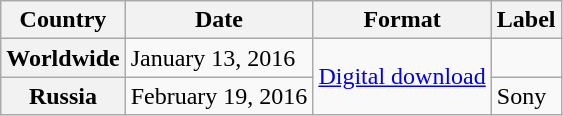<table class="wikitable plainrowheaders">
<tr>
<th scope="col">Country</th>
<th scope="col">Date</th>
<th scope="col">Format</th>
<th scope="col">Label</th>
</tr>
<tr>
<th scope="row">Worldwide</th>
<td>January 13, 2016</td>
<td rowspan=2><a href='#'>Digital download</a></td>
<td></td>
</tr>
<tr>
<th scope="row">Russia</th>
<td>February 19, 2016</td>
<td>Sony</td>
</tr>
</table>
